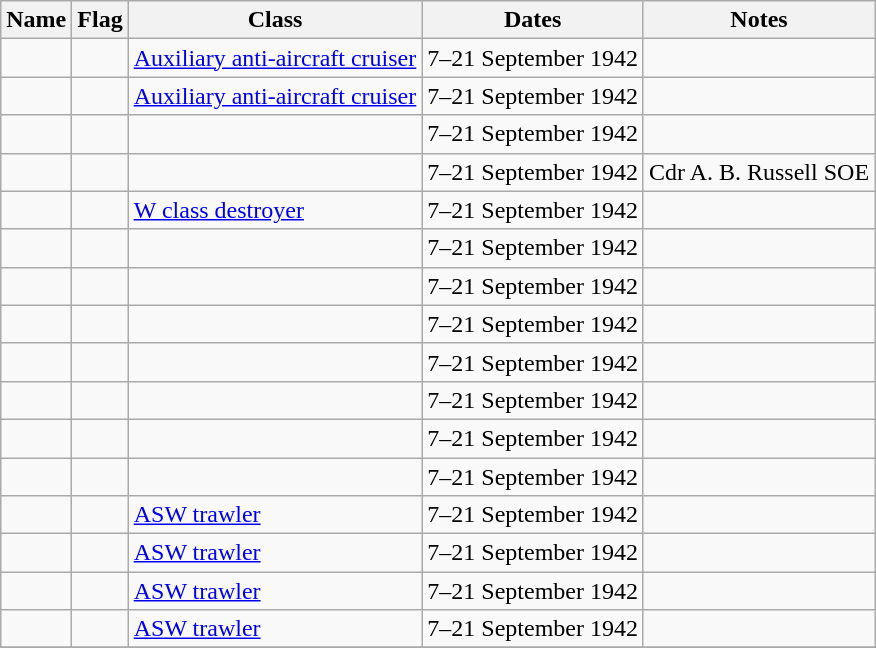<table class="wikitable sortable">
<tr>
<th>Name</th>
<th>Flag</th>
<th>Class</th>
<th>Dates</th>
<th class="unsortable">Notes</th>
</tr>
<tr>
<td></td>
<td></td>
<td><a href='#'>Auxiliary anti-aircraft cruiser</a></td>
<td>7–21 September 1942</td>
<td></td>
</tr>
<tr>
<td></td>
<td></td>
<td><a href='#'>Auxiliary anti-aircraft cruiser</a></td>
<td>7–21 September 1942</td>
<td></td>
</tr>
<tr>
<td></td>
<td></td>
<td></td>
<td>7–21 September 1942</td>
<td></td>
</tr>
<tr>
<td></td>
<td></td>
<td></td>
<td>7–21 September 1942</td>
<td>Cdr A. B. Russell SOE</td>
</tr>
<tr>
<td></td>
<td></td>
<td><a href='#'>W class destroyer</a></td>
<td>7–21 September 1942</td>
<td></td>
</tr>
<tr>
<td></td>
<td></td>
<td></td>
<td>7–21 September 1942</td>
<td></td>
</tr>
<tr>
<td></td>
<td></td>
<td></td>
<td>7–21 September 1942</td>
<td></td>
</tr>
<tr>
<td></td>
<td></td>
<td></td>
<td>7–21 September 1942</td>
<td></td>
</tr>
<tr>
<td></td>
<td></td>
<td></td>
<td>7–21 September 1942</td>
<td></td>
</tr>
<tr>
<td></td>
<td></td>
<td></td>
<td>7–21 September 1942</td>
<td></td>
</tr>
<tr>
<td></td>
<td></td>
<td></td>
<td>7–21 September 1942</td>
<td></td>
</tr>
<tr>
<td></td>
<td></td>
<td></td>
<td>7–21 September 1942</td>
<td></td>
</tr>
<tr>
<td></td>
<td></td>
<td><a href='#'>ASW trawler</a></td>
<td>7–21 September 1942</td>
<td></td>
</tr>
<tr>
<td></td>
<td></td>
<td><a href='#'>ASW trawler</a></td>
<td>7–21 September 1942</td>
<td></td>
</tr>
<tr>
<td></td>
<td></td>
<td><a href='#'>ASW trawler</a></td>
<td>7–21 September 1942</td>
<td></td>
</tr>
<tr>
<td></td>
<td></td>
<td><a href='#'>ASW trawler</a></td>
<td>7–21 September 1942</td>
<td></td>
</tr>
<tr>
</tr>
</table>
